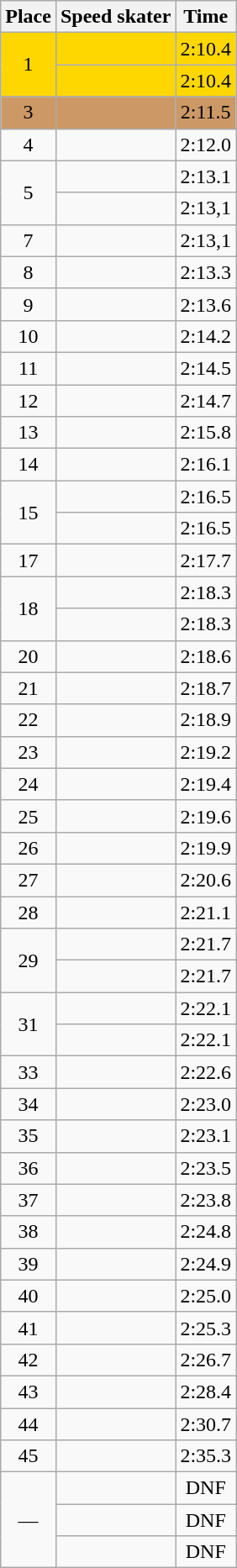<table class="wikitable" style="text-align:center">
<tr>
<th>Place</th>
<th>Speed skater</th>
<th>Time</th>
</tr>
<tr bgcolor=gold>
<td rowspan=2>1</td>
<td align=left></td>
<td>2:10.4</td>
</tr>
<tr bgcolor=gold>
<td align=left></td>
<td>2:10.4</td>
</tr>
<tr bgcolor=cc9966>
<td>3</td>
<td align=left></td>
<td>2:11.5</td>
</tr>
<tr>
<td>4</td>
<td align=left></td>
<td>2:12.0</td>
</tr>
<tr>
<td rowspan=2>5</td>
<td align=left></td>
<td>2:13.1</td>
</tr>
<tr>
<td align=left></td>
<td>2:13,1</td>
</tr>
<tr>
<td>7</td>
<td align=left></td>
<td>2:13,1</td>
</tr>
<tr>
<td>8</td>
<td align=left></td>
<td>2:13.3</td>
</tr>
<tr>
<td>9</td>
<td align=left></td>
<td>2:13.6</td>
</tr>
<tr>
<td>10</td>
<td align=left></td>
<td>2:14.2</td>
</tr>
<tr>
<td>11</td>
<td align=left></td>
<td>2:14.5</td>
</tr>
<tr>
<td>12</td>
<td align=left></td>
<td>2:14.7</td>
</tr>
<tr>
<td>13</td>
<td align=left></td>
<td>2:15.8</td>
</tr>
<tr>
<td>14</td>
<td align=left></td>
<td>2:16.1</td>
</tr>
<tr>
<td rowspan=2>15</td>
<td align=left></td>
<td>2:16.5</td>
</tr>
<tr>
<td align=left></td>
<td>2:16.5</td>
</tr>
<tr>
<td>17</td>
<td align=left></td>
<td>2:17.7</td>
</tr>
<tr>
<td rowspan=2>18</td>
<td align=left></td>
<td>2:18.3</td>
</tr>
<tr>
<td align=left></td>
<td>2:18.3</td>
</tr>
<tr>
<td>20</td>
<td Align=left></td>
<td>2:18.6</td>
</tr>
<tr>
<td>21</td>
<td align=left></td>
<td>2:18.7</td>
</tr>
<tr>
<td>22</td>
<td align=left></td>
<td>2:18.9</td>
</tr>
<tr>
<td>23</td>
<td align=left></td>
<td>2:19.2</td>
</tr>
<tr>
<td>24</td>
<td align=left></td>
<td>2:19.4</td>
</tr>
<tr>
<td>25</td>
<td align=left></td>
<td>2:19.6</td>
</tr>
<tr>
<td>26</td>
<td align=left></td>
<td>2:19.9</td>
</tr>
<tr>
<td>27</td>
<td align=left></td>
<td>2:20.6</td>
</tr>
<tr>
<td>28</td>
<td align=left></td>
<td>2:21.1</td>
</tr>
<tr>
<td rowspan=2>29</td>
<td align=left></td>
<td>2:21.7</td>
</tr>
<tr>
<td align=left></td>
<td>2:21.7</td>
</tr>
<tr>
<td rowspan=2>31</td>
<td align=left></td>
<td>2:22.1</td>
</tr>
<tr>
<td align=left></td>
<td>2:22.1</td>
</tr>
<tr>
<td>33</td>
<td align=left></td>
<td>2:22.6</td>
</tr>
<tr>
<td>34</td>
<td align=left></td>
<td>2:23.0</td>
</tr>
<tr>
<td>35</td>
<td align=left></td>
<td>2:23.1</td>
</tr>
<tr>
<td>36</td>
<td align=left></td>
<td>2:23.5</td>
</tr>
<tr>
<td>37</td>
<td align=left></td>
<td>2:23.8</td>
</tr>
<tr>
<td>38</td>
<td align=left></td>
<td>2:24.8</td>
</tr>
<tr>
<td>39</td>
<td align=left></td>
<td>2:24.9</td>
</tr>
<tr>
<td>40</td>
<td align=left></td>
<td>2:25.0</td>
</tr>
<tr>
<td>41</td>
<td align=left></td>
<td>2:25.3</td>
</tr>
<tr>
<td>42</td>
<td align=left></td>
<td>2:26.7</td>
</tr>
<tr>
<td>43</td>
<td align=left></td>
<td>2:28.4</td>
</tr>
<tr>
<td>44</td>
<td align=left></td>
<td>2:30.7</td>
</tr>
<tr>
<td>45</td>
<td align=left></td>
<td>2:35.3</td>
</tr>
<tr>
<td rowspan=3>—</td>
<td align=left></td>
<td>DNF</td>
</tr>
<tr>
<td align=left></td>
<td>DNF</td>
</tr>
<tr>
<td align=left></td>
<td>DNF</td>
</tr>
</table>
